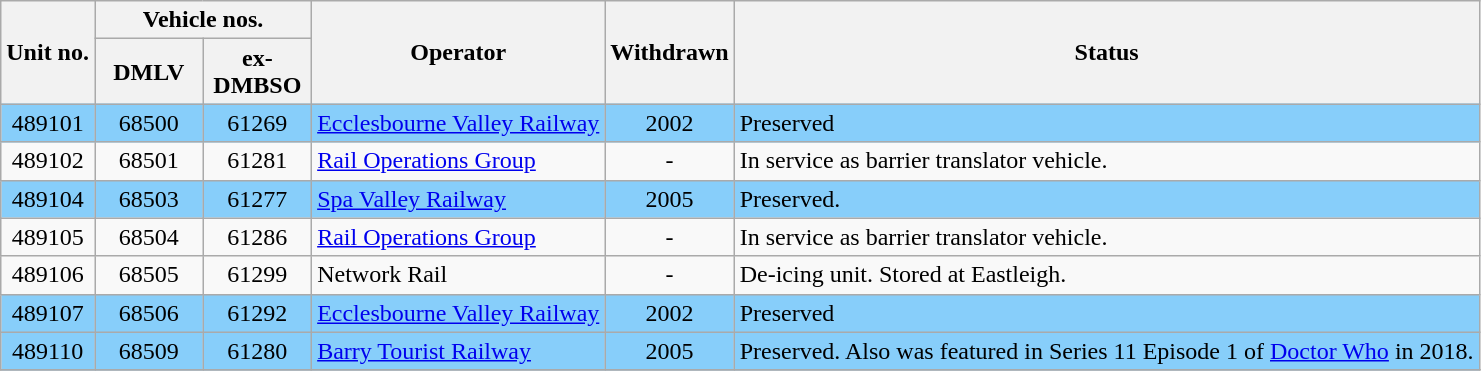<table class="wikitable">
<tr>
<th rowspan=2>Unit no.</th>
<th colspan=2>Vehicle nos.</th>
<th rowspan=2 align=left>Operator</th>
<th rowspan=2>Withdrawn</th>
<th rowspan=2 align=left>Status</th>
</tr>
<tr>
<th width=65>DMLV</th>
<th width=65>ex-DMBSO</th>
</tr>
<tr>
<td style="background-color:#87CEFA" align=center>489101</td>
<td style="background-color:#87CEFA" align=center>68500</td>
<td style="background-color:#87CEFA" align=center>61269</td>
<td style="background-color:#87CEFA" align=left><a href='#'>Ecclesbourne Valley Railway</a></td>
<td style="background-color:#87CEFA" align=center>2002</td>
<td style="background-color:#87CEFA" align=left>Preserved</td>
</tr>
<tr>
<td align=center>489102</td>
<td align=center>68501</td>
<td align=center>61281</td>
<td align=left><a href='#'>Rail Operations Group</a></td>
<td align=center>-</td>
<td align=left>In service as barrier translator vehicle.</td>
</tr>
<tr>
<td bgcolor=#87cefa align=center>489104</td>
<td bgcolor=#87cefa align=center>68503</td>
<td bgcolor=#87cefa align=center>61277</td>
<td bgcolor=#87cefa align=left><a href='#'>Spa Valley Railway</a></td>
<td bgcolor=#87cefa align=center>2005</td>
<td bgcolor=#87cefa align=left>Preserved.</td>
</tr>
<tr>
<td align=center>489105</td>
<td align=center>68504</td>
<td align=center>61286</td>
<td align=left><a href='#'>Rail Operations Group</a></td>
<td align=center>-</td>
<td align=left>In service as barrier translator vehicle.</td>
</tr>
<tr>
<td align=center>489106</td>
<td align=center>68505</td>
<td align=center>61299</td>
<td align=left>Network Rail</td>
<td align=center>-</td>
<td align=left>De-icing unit. Stored at Eastleigh.</td>
</tr>
<tr>
<td style="background-color:#87CEFA" align=center>489107</td>
<td style="background-color:#87CEFA" align=center>68506</td>
<td style="background-color:#87CEFA" align=center>61292</td>
<td style="background-color:#87CEFA" align=left><a href='#'>Ecclesbourne Valley Railway</a></td>
<td style="background-color:#87CEFA" align=center>2002</td>
<td style="background-color:#87CEFA" align=left>Preserved</td>
</tr>
<tr>
<td bgcolor=#87cefa align=center>489110</td>
<td bgcolor=#87cefa align=center>68509</td>
<td bgcolor=#87cefa align=center>61280</td>
<td bgcolor=#87cefa align=left><a href='#'>Barry Tourist Railway</a></td>
<td bgcolor=#87cefa align=center>2005</td>
<td bgcolor=#87cefa align=left>Preserved. Also was featured in Series 11 Episode 1 of <a href='#'>Doctor Who</a> in 2018.</td>
</tr>
<tr>
</tr>
</table>
